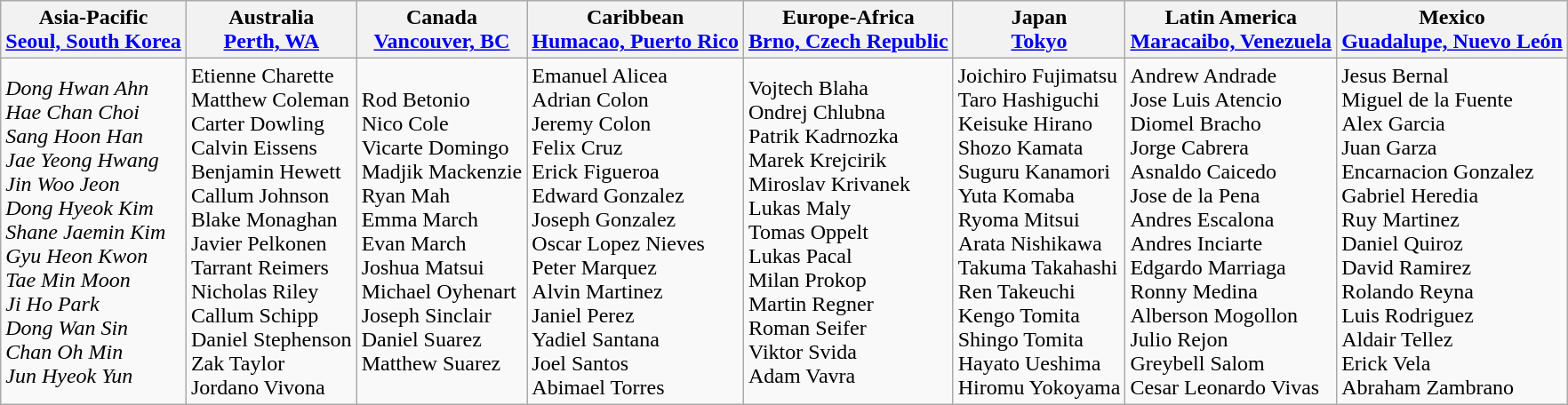<table class="wikitable">
<tr>
<th>Asia-Pacific<br> <a href='#'>Seoul, South Korea</a></th>
<th> Australia<br> <a href='#'>Perth, WA</a></th>
<th> Canada<br> <a href='#'>Vancouver, BC</a></th>
<th>Caribbean<br> <a href='#'>Humacao, Puerto Rico</a></th>
<th>Europe-Africa<br> <a href='#'>Brno, Czech Republic</a></th>
<th> Japan<br> <a href='#'>Tokyo</a></th>
<th>Latin America<br> <a href='#'>Maracaibo, Venezuela</a></th>
<th>Mexico<br> <a href='#'>Guadalupe, Nuevo León</a></th>
</tr>
<tr>
<td><em>Dong Hwan Ahn</em><br><em>Hae Chan Choi</em><br><em>Sang Hoon Han</em><br><em>Jae Yeong Hwang</em><br><em>Jin Woo Jeon</em><br><em>Dong Hyeok Kim</em><br><em>Shane Jaemin Kim</em><br><em>Gyu Heon Kwon</em><br><em>Tae Min Moon</em><br><em>Ji Ho Park</em><br><em>Dong Wan Sin</em><br><em>Chan Oh Min</em><br><em>Jun Hyeok Yun</em></td>
<td>Etienne Charette<br>Matthew Coleman<br>Carter Dowling<br>Calvin Eissens<br>Benjamin Hewett<br>Callum Johnson<br>Blake Monaghan<br>Javier Pelkonen<br>Tarrant Reimers<br>Nicholas Riley<br>Callum Schipp<br>Daniel Stephenson<br>Zak Taylor<br>Jordano Vivona</td>
<td>Rod Betonio<br>Nico Cole<br>Vicarte Domingo<br>Madjik Mackenzie<br>Ryan Mah<br>Emma March<br>Evan March<br>Joshua Matsui<br>Michael Oyhenart<br>Joseph Sinclair<br>Daniel Suarez<br>Matthew Suarez</td>
<td>Emanuel Alicea<br>Adrian Colon<br>Jeremy Colon<br>Felix Cruz<br>Erick Figueroa<br>Edward Gonzalez<br>Joseph Gonzalez<br>Oscar Lopez Nieves<br>Peter Marquez<br>Alvin Martinez<br>Janiel Perez<br>Yadiel Santana<br>Joel Santos<br>Abimael Torres</td>
<td>Vojtech Blaha<br>Ondrej Chlubna<br>Patrik Kadrnozka<br>Marek Krejcirik<br>Miroslav Krivanek<br>Lukas Maly<br>Tomas Oppelt<br>Lukas Pacal<br>Milan Prokop<br>Martin Regner<br>Roman Seifer<br>Viktor Svida<br>Adam Vavra</td>
<td>Joichiro Fujimatsu<br>Taro Hashiguchi<br>Keisuke Hirano<br>Shozo Kamata<br>Suguru Kanamori<br>Yuta Komaba<br>Ryoma Mitsui<br>Arata Nishikawa<br>Takuma Takahashi<br>Ren Takeuchi<br>Kengo Tomita<br>Shingo Tomita<br>Hayato Ueshima<br>Hiromu Yokoyama</td>
<td>Andrew Andrade<br>Jose Luis Atencio<br>Diomel Bracho<br>Jorge Cabrera<br>Asnaldo Caicedo<br>Jose de la Pena<br>Andres Escalona<br>Andres Inciarte<br>Edgardo Marriaga<br>Ronny Medina<br>Alberson Mogollon<br>Julio Rejon<br>Greybell Salom<br>Cesar Leonardo Vivas</td>
<td>Jesus Bernal<br>Miguel de la Fuente<br>Alex Garcia<br>Juan Garza<br>Encarnacion Gonzalez<br>Gabriel Heredia<br>Ruy Martinez<br>Daniel Quiroz<br>David Ramirez<br>Rolando Reyna<br>Luis Rodriguez<br>Aldair Tellez<br>Erick Vela<br>Abraham Zambrano</td>
</tr>
</table>
